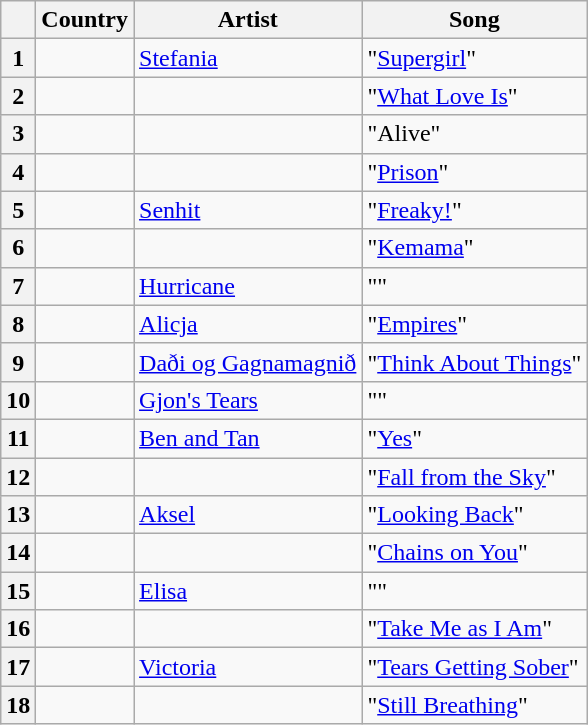<table class="sortable wikitable plainrowheaders">
<tr>
<th scope="col"></th>
<th scope="col">Country</th>
<th scope="col">Artist</th>
<th scope="col">Song</th>
</tr>
<tr>
<th scope="row" style="text-align:center;">1</th>
<td></td>
<td><a href='#'>Stefania</a></td>
<td>"<a href='#'>Supergirl</a>"</td>
</tr>
<tr>
<th scope="row" style="text-align:center;">2</th>
<td></td>
<td></td>
<td>"<a href='#'>What Love Is</a>"</td>
</tr>
<tr>
<th scope="row" style="text-align:center;">3</th>
<td></td>
<td></td>
<td>"Alive"</td>
</tr>
<tr>
<th scope="row" style="text-align:center;">4</th>
<td></td>
<td></td>
<td>"<a href='#'>Prison</a>"</td>
</tr>
<tr>
<th scope="row" style="text-align:center;">5</th>
<td></td>
<td><a href='#'>Senhit</a></td>
<td>"<a href='#'>Freaky!</a>"</td>
</tr>
<tr>
<th scope="row" style="text-align:center;">6</th>
<td></td>
<td></td>
<td>"<a href='#'>Kemama</a>"</td>
</tr>
<tr>
<th scope="row" style="text-align:center;">7</th>
<td></td>
<td><a href='#'>Hurricane</a></td>
<td>""</td>
</tr>
<tr>
<th scope="row" style="text-align:center;">8</th>
<td></td>
<td><a href='#'>Alicja</a></td>
<td>"<a href='#'>Empires</a>"</td>
</tr>
<tr>
<th scope="row" style="text-align:center;">9</th>
<td></td>
<td><a href='#'>Daði og Gagnamagnið</a></td>
<td>"<a href='#'>Think About Things</a>"</td>
</tr>
<tr>
<th scope="row" style="text-align:center;">10</th>
<td></td>
<td><a href='#'>Gjon's Tears</a></td>
<td>""</td>
</tr>
<tr>
<th scope="row" style="text-align:center;">11</th>
<td></td>
<td><a href='#'>Ben and Tan</a></td>
<td>"<a href='#'>Yes</a>"</td>
</tr>
<tr>
<th scope="row" style="text-align:center;">12</th>
<td></td>
<td></td>
<td>"<a href='#'>Fall from the Sky</a>"</td>
</tr>
<tr>
<th scope="row" style="text-align:center;">13</th>
<td></td>
<td><a href='#'>Aksel</a></td>
<td>"<a href='#'>Looking Back</a>"</td>
</tr>
<tr>
<th scope="row" style="text-align:center;">14</th>
<td></td>
<td></td>
<td>"<a href='#'>Chains on You</a>"</td>
</tr>
<tr>
<th scope="row" style="text-align:center;">15</th>
<td></td>
<td><a href='#'>Elisa</a></td>
<td>""</td>
</tr>
<tr>
<th scope="row" style="text-align:center;">16</th>
<td></td>
<td></td>
<td>"<a href='#'>Take Me as I Am</a>"</td>
</tr>
<tr>
<th scope="row" style="text-align:center;">17</th>
<td></td>
<td><a href='#'>Victoria</a></td>
<td>"<a href='#'>Tears Getting Sober</a>"</td>
</tr>
<tr>
<th scope="row" style="text-align:center;">18</th>
<td></td>
<td></td>
<td>"<a href='#'>Still Breathing</a>"</td>
</tr>
</table>
